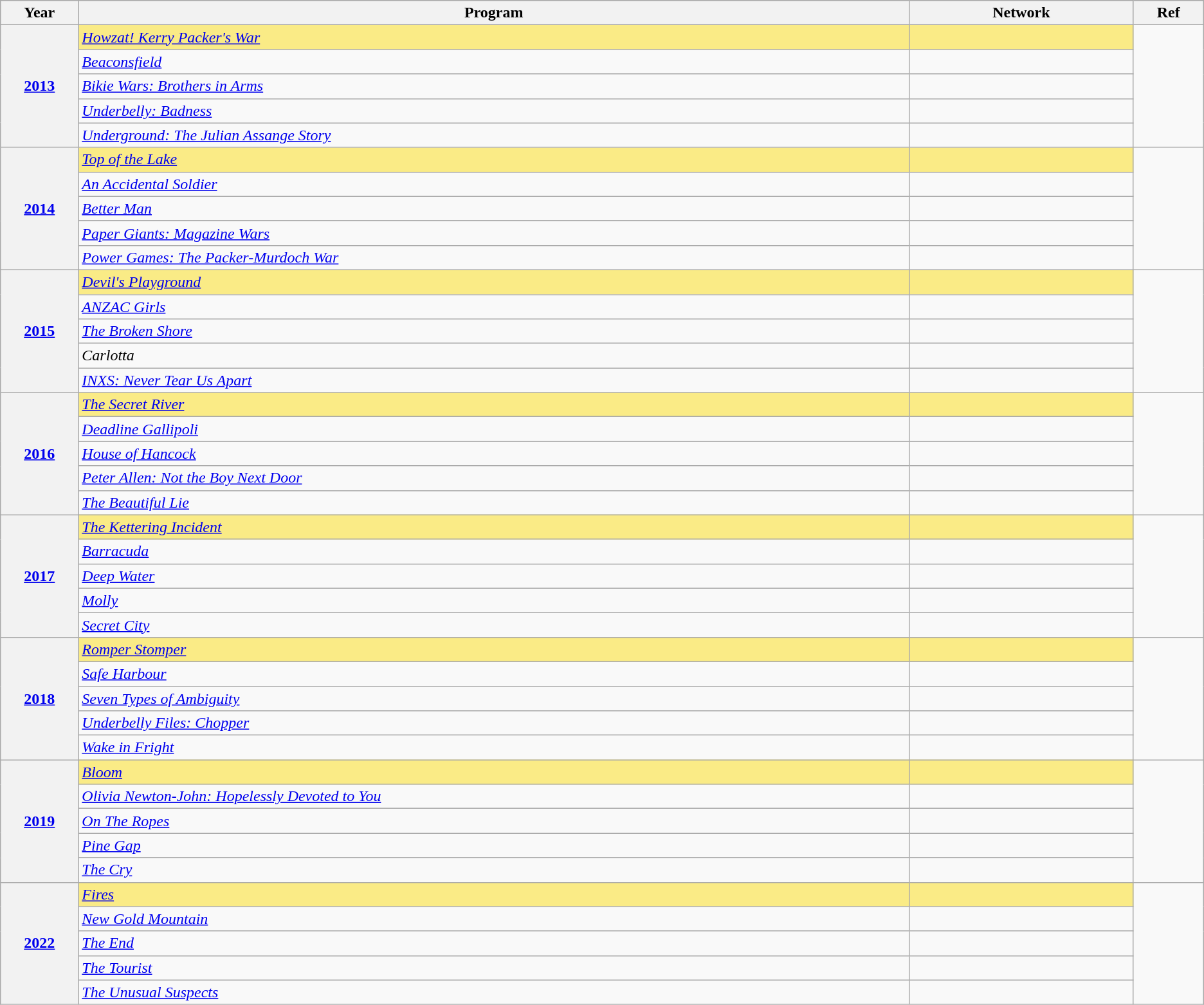<table class="wikitable sortable">
<tr style="background:#bebebe;">
<th scope="col" style="width:1%;">Year</th>
<th scope="col" style="width:16%;">Program</th>
<th scope="col" style="width:4%;">Network</th>
<th scope="col" style="width:1%;" class="unsortable">Ref</th>
</tr>
<tr>
<th scope="row" rowspan="5" style="text-align:center"><a href='#'>2013</a></th>
<td style="background:#FAEB86"><em><a href='#'>Howzat! Kerry Packer's War</a></em></td>
<td style="background:#FAEB86"></td>
<td rowspan="5"></td>
</tr>
<tr>
<td><em><a href='#'>Beaconsfield</a></em></td>
<td></td>
</tr>
<tr>
<td><em><a href='#'>Bikie Wars: Brothers in Arms</a></em></td>
<td></td>
</tr>
<tr>
<td><em><a href='#'>Underbelly: Badness</a></em></td>
<td></td>
</tr>
<tr>
<td><em><a href='#'>Underground: The Julian Assange Story</a></em></td>
<td></td>
</tr>
<tr>
<th scope="row" rowspan="5" style="text-align:center"><a href='#'>2014</a></th>
<td style="background:#FAEB86"><em><a href='#'>Top of the Lake</a></em></td>
<td style="background:#FAEB86"></td>
<td rowspan="5"></td>
</tr>
<tr>
<td><em><a href='#'>An Accidental Soldier</a></em></td>
<td></td>
</tr>
<tr>
<td><em><a href='#'>Better Man</a></em></td>
<td></td>
</tr>
<tr>
<td><em><a href='#'>Paper Giants: Magazine Wars</a></em></td>
<td></td>
</tr>
<tr>
<td><em><a href='#'>Power Games: The Packer-Murdoch War</a></em></td>
<td></td>
</tr>
<tr>
<th scope="row" rowspan="5" style="text-align:center"><a href='#'>2015</a></th>
<td style="background:#FAEB86"><em><a href='#'>Devil's Playground</a></em></td>
<td style="background:#FAEB86"></td>
<td rowspan="5"></td>
</tr>
<tr>
<td><em><a href='#'>ANZAC Girls</a></em></td>
<td></td>
</tr>
<tr>
<td><em><a href='#'>The Broken Shore</a></em></td>
<td></td>
</tr>
<tr>
<td><em>Carlotta</em></td>
<td></td>
</tr>
<tr>
<td><em><a href='#'>INXS: Never Tear Us Apart</a></em></td>
<td></td>
</tr>
<tr>
<th scope="row" rowspan="5" style="text-align:center"><a href='#'>2016</a></th>
<td style="background:#FAEB86"><em><a href='#'>The Secret River</a></em></td>
<td style="background:#FAEB86"></td>
<td rowspan="5"></td>
</tr>
<tr>
<td><em><a href='#'>Deadline Gallipoli</a></em></td>
<td></td>
</tr>
<tr>
<td><em><a href='#'>House of Hancock</a></em></td>
<td></td>
</tr>
<tr>
<td><em><a href='#'>Peter Allen: Not the Boy Next Door</a></em></td>
<td></td>
</tr>
<tr>
<td><em><a href='#'>The Beautiful Lie</a></em></td>
<td></td>
</tr>
<tr>
<th scope="row" rowspan="5" style="text-align:center"><a href='#'>2017</a></th>
<td style="background:#FAEB86"><em><a href='#'>The Kettering Incident</a></em></td>
<td style="background:#FAEB86"></td>
<td rowspan="5"></td>
</tr>
<tr>
<td><em><a href='#'>Barracuda</a></em></td>
<td></td>
</tr>
<tr>
<td><em><a href='#'>Deep Water</a></em></td>
<td></td>
</tr>
<tr>
<td><em><a href='#'>Molly</a></em></td>
<td></td>
</tr>
<tr>
<td><em><a href='#'>Secret City</a></em></td>
<td></td>
</tr>
<tr>
<th scope="row" rowspan="5" style="text-align:center"><a href='#'>2018</a></th>
<td style="background:#FAEB86"><em><a href='#'>Romper Stomper</a></em></td>
<td style="background:#FAEB86"></td>
<td rowspan="5"></td>
</tr>
<tr>
<td><em><a href='#'>Safe Harbour</a></em></td>
<td></td>
</tr>
<tr>
<td><em><a href='#'>Seven Types of Ambiguity</a></em></td>
<td></td>
</tr>
<tr>
<td><em><a href='#'>Underbelly Files: Chopper</a></em></td>
<td></td>
</tr>
<tr>
<td><em><a href='#'>Wake in Fright</a></em></td>
<td></td>
</tr>
<tr>
<th scope="row" rowspan="5" style="text-align:center"><a href='#'>2019</a></th>
<td style="background:#FAEB86"><em><a href='#'>Bloom</a></em></td>
<td style="background:#FAEB86"></td>
<td rowspan="5"></td>
</tr>
<tr>
<td><em><a href='#'>Olivia Newton-John: Hopelessly Devoted to You</a></em></td>
<td></td>
</tr>
<tr>
<td><em><a href='#'>On The Ropes</a></em></td>
<td></td>
</tr>
<tr>
<td><em><a href='#'>Pine Gap</a></em></td>
<td></td>
</tr>
<tr>
<td><em><a href='#'>The Cry</a></em></td>
<td></td>
</tr>
<tr>
<th scope="row" rowspan="5" style="text-align:center"><a href='#'>2022</a></th>
<td style="background:#FAEB86"><em><a href='#'>Fires</a></em></td>
<td style="background:#FAEB86"></td>
<td rowspan="5"></td>
</tr>
<tr>
<td><em><a href='#'>New Gold Mountain</a></em></td>
<td></td>
</tr>
<tr>
<td><em><a href='#'>The End</a></em></td>
<td></td>
</tr>
<tr>
<td><em><a href='#'>The Tourist</a></em></td>
<td></td>
</tr>
<tr>
<td><em><a href='#'>The Unusual Suspects</a></em></td>
<td></td>
</tr>
</table>
